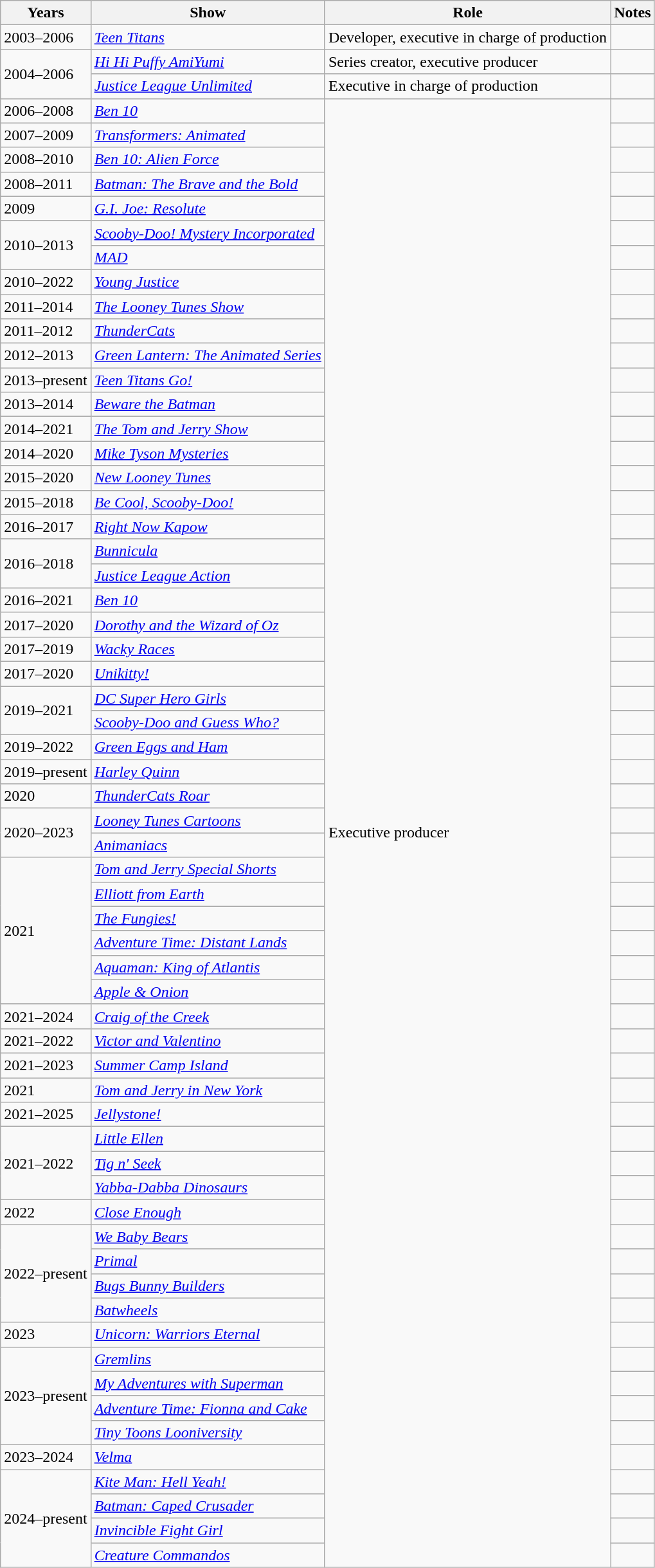<table class="wikitable">
<tr>
<th>Years</th>
<th>Show</th>
<th>Role</th>
<th>Notes</th>
</tr>
<tr>
<td>2003–2006</td>
<td><em><a href='#'>Teen Titans</a></em></td>
<td>Developer, executive in charge of production</td>
<td></td>
</tr>
<tr>
<td rowspan="2">2004–2006</td>
<td><em><a href='#'>Hi Hi Puffy AmiYumi</a></em></td>
<td>Series creator, executive producer</td>
<td></td>
</tr>
<tr>
<td><em><a href='#'>Justice League Unlimited</a></em></td>
<td>Executive in charge of production</td>
<td></td>
</tr>
<tr>
<td>2006–2008</td>
<td><em><a href='#'>Ben 10</a></em></td>
<td rowspan="60">Executive producer</td>
<td></td>
</tr>
<tr>
<td>2007–2009</td>
<td><em><a href='#'>Transformers: Animated</a></em></td>
<td></td>
</tr>
<tr>
<td>2008–2010</td>
<td><em><a href='#'>Ben 10: Alien Force</a></em></td>
<td></td>
</tr>
<tr>
<td>2008–2011</td>
<td><em><a href='#'>Batman: The Brave and the Bold</a></em></td>
<td></td>
</tr>
<tr>
<td>2009</td>
<td><em><a href='#'>G.I. Joe: Resolute</a></em></td>
<td></td>
</tr>
<tr>
<td rowspan="2">2010–2013</td>
<td><em><a href='#'>Scooby-Doo! Mystery Incorporated</a></em></td>
<td></td>
</tr>
<tr>
<td><em><a href='#'>MAD</a></em></td>
<td></td>
</tr>
<tr>
<td>2010–2022</td>
<td><em><a href='#'>Young Justice</a></em></td>
<td></td>
</tr>
<tr>
<td>2011–2014</td>
<td><em><a href='#'>The Looney Tunes Show</a></em></td>
<td></td>
</tr>
<tr>
<td>2011–2012</td>
<td><em><a href='#'>ThunderCats</a></em></td>
<td></td>
</tr>
<tr>
<td>2012–2013</td>
<td><em><a href='#'>Green Lantern: The Animated Series</a></em></td>
<td></td>
</tr>
<tr>
<td>2013–present</td>
<td><em><a href='#'>Teen Titans Go!</a></em></td>
<td></td>
</tr>
<tr>
<td>2013–2014</td>
<td><em><a href='#'>Beware the Batman</a></em></td>
<td></td>
</tr>
<tr>
<td>2014–2021</td>
<td><em><a href='#'>The Tom and Jerry Show</a></em></td>
<td></td>
</tr>
<tr>
<td>2014–2020</td>
<td><em><a href='#'>Mike Tyson Mysteries</a></em></td>
<td></td>
</tr>
<tr>
<td>2015–2020</td>
<td><em><a href='#'>New Looney Tunes</a></em></td>
<td></td>
</tr>
<tr>
<td>2015–2018</td>
<td><em><a href='#'>Be Cool, Scooby-Doo!</a></em></td>
<td></td>
</tr>
<tr>
<td>2016–2017</td>
<td><em><a href='#'>Right Now Kapow</a></em></td>
<td></td>
</tr>
<tr>
<td rowspan="2">2016–2018</td>
<td><em><a href='#'>Bunnicula</a></em></td>
<td></td>
</tr>
<tr>
<td><em><a href='#'>Justice League Action</a></em></td>
<td></td>
</tr>
<tr>
<td>2016–2021</td>
<td><em><a href='#'>Ben 10</a></em></td>
<td></td>
</tr>
<tr>
<td>2017–2020</td>
<td><em><a href='#'>Dorothy and the Wizard of Oz</a></em></td>
<td></td>
</tr>
<tr>
<td>2017–2019</td>
<td><em><a href='#'>Wacky Races</a></em></td>
<td></td>
</tr>
<tr>
<td>2017–2020</td>
<td><em><a href='#'>Unikitty!</a></em></td>
<td></td>
</tr>
<tr>
<td rowspan="2">2019–2021</td>
<td><em><a href='#'>DC Super Hero Girls</a></em></td>
<td></td>
</tr>
<tr>
<td><em><a href='#'>Scooby-Doo and Guess Who?</a></em></td>
<td></td>
</tr>
<tr>
<td>2019–2022</td>
<td><em><a href='#'>Green Eggs and Ham</a></em></td>
<td></td>
</tr>
<tr>
<td>2019–present</td>
<td><em><a href='#'>Harley Quinn</a></em></td>
<td></td>
</tr>
<tr>
<td>2020</td>
<td><em><a href='#'>ThunderCats Roar</a></em></td>
<td></td>
</tr>
<tr>
<td rowspan="2">2020–2023</td>
<td><em><a href='#'>Looney Tunes Cartoons</a></em></td>
<td></td>
</tr>
<tr>
<td><em><a href='#'>Animaniacs</a></em></td>
<td></td>
</tr>
<tr>
<td rowspan="6">2021</td>
<td><em><a href='#'>Tom and Jerry Special Shorts</a></em></td>
<td></td>
</tr>
<tr>
<td><em><a href='#'>Elliott from Earth</a></em></td>
<td></td>
</tr>
<tr>
<td><em><a href='#'>The Fungies!</a></em></td>
<td></td>
</tr>
<tr>
<td><em><a href='#'>Adventure Time: Distant Lands</a></em></td>
<td></td>
</tr>
<tr>
<td><em><a href='#'>Aquaman: King of Atlantis</a></em></td>
<td></td>
</tr>
<tr>
<td><em><a href='#'>Apple & Onion</a></em></td>
<td></td>
</tr>
<tr>
<td>2021–2024</td>
<td><em><a href='#'>Craig of the Creek</a></em></td>
<td></td>
</tr>
<tr>
<td>2021–2022</td>
<td><em><a href='#'>Victor and Valentino</a></em></td>
<td></td>
</tr>
<tr>
<td>2021–2023</td>
<td><em><a href='#'>Summer Camp Island</a></em></td>
<td></td>
</tr>
<tr>
<td>2021</td>
<td><em><a href='#'>Tom and Jerry in New York</a></em></td>
<td></td>
</tr>
<tr>
<td>2021–2025</td>
<td><em><a href='#'>Jellystone!</a></em></td>
<td></td>
</tr>
<tr>
<td rowspan="3">2021–2022</td>
<td><em><a href='#'>Little Ellen</a></em></td>
<td></td>
</tr>
<tr>
<td><em><a href='#'>Tig n' Seek</a></em></td>
<td></td>
</tr>
<tr>
<td><em><a href='#'>Yabba-Dabba Dinosaurs</a></em></td>
<td></td>
</tr>
<tr>
<td>2022</td>
<td><em><a href='#'>Close Enough</a></em></td>
<td></td>
</tr>
<tr>
<td rowspan="4">2022–present</td>
<td><em><a href='#'>We Baby Bears</a></em></td>
<td></td>
</tr>
<tr>
<td><em><a href='#'>Primal</a></em></td>
<td></td>
</tr>
<tr>
<td><em><a href='#'>Bugs Bunny Builders</a></em></td>
<td></td>
</tr>
<tr>
<td><em><a href='#'>Batwheels</a></em></td>
<td></td>
</tr>
<tr>
<td>2023</td>
<td><em><a href='#'>Unicorn: Warriors Eternal</a></em></td>
<td></td>
</tr>
<tr>
<td rowspan="4">2023–present</td>
<td><em><a href='#'>Gremlins</a></em></td>
<td></td>
</tr>
<tr>
<td><em><a href='#'>My Adventures with Superman</a></em></td>
<td></td>
</tr>
<tr>
<td><em><a href='#'>Adventure Time: Fionna and Cake</a></em></td>
<td></td>
</tr>
<tr>
<td><em><a href='#'>Tiny Toons Looniversity</a></em></td>
<td></td>
</tr>
<tr>
<td>2023–2024</td>
<td><em><a href='#'>Velma</a></em></td>
<td></td>
</tr>
<tr>
<td rowspan="4">2024–present</td>
<td><em><a href='#'>Kite Man: Hell Yeah!</a></em></td>
<td></td>
</tr>
<tr>
<td><em><a href='#'>Batman: Caped Crusader</a></em></td>
<td></td>
</tr>
<tr>
<td><em><a href='#'>Invincible Fight Girl</a></em></td>
<td></td>
</tr>
<tr>
<td><em><a href='#'>Creature Commandos</a></em></td>
<td></td>
</tr>
</table>
